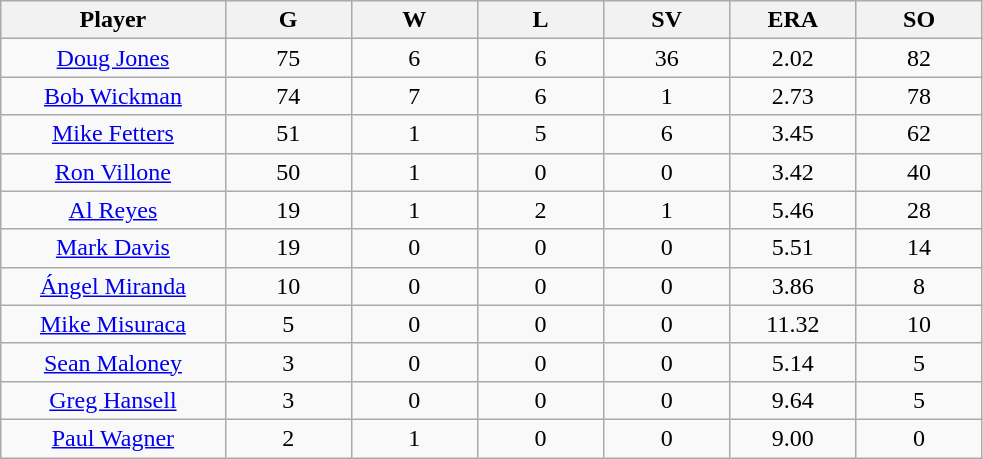<table class="wikitable sortable">
<tr>
<th bgcolor="#DDDDFF" width="16%">Player</th>
<th bgcolor="#DDDDFF" width="9%">G</th>
<th bgcolor="#DDDDFF" width="9%">W</th>
<th bgcolor="#DDDDFF" width="9%">L</th>
<th bgcolor="#DDDDFF" width="9%">SV</th>
<th bgcolor="#DDDDFF" width="9%">ERA</th>
<th bgcolor="#DDDDFF" width="9%">SO</th>
</tr>
<tr align="center">
<td><a href='#'>Doug Jones</a></td>
<td>75</td>
<td>6</td>
<td>6</td>
<td>36</td>
<td>2.02</td>
<td>82</td>
</tr>
<tr align=center>
<td><a href='#'>Bob Wickman</a></td>
<td>74</td>
<td>7</td>
<td>6</td>
<td>1</td>
<td>2.73</td>
<td>78</td>
</tr>
<tr align=center>
<td><a href='#'>Mike Fetters</a></td>
<td>51</td>
<td>1</td>
<td>5</td>
<td>6</td>
<td>3.45</td>
<td>62</td>
</tr>
<tr align=center>
<td><a href='#'>Ron Villone</a></td>
<td>50</td>
<td>1</td>
<td>0</td>
<td>0</td>
<td>3.42</td>
<td>40</td>
</tr>
<tr align=center>
<td><a href='#'>Al Reyes</a></td>
<td>19</td>
<td>1</td>
<td>2</td>
<td>1</td>
<td>5.46</td>
<td>28</td>
</tr>
<tr align=center>
<td><a href='#'>Mark Davis</a></td>
<td>19</td>
<td>0</td>
<td>0</td>
<td>0</td>
<td>5.51</td>
<td>14</td>
</tr>
<tr align=center>
<td><a href='#'>Ángel Miranda</a></td>
<td>10</td>
<td>0</td>
<td>0</td>
<td>0</td>
<td>3.86</td>
<td>8</td>
</tr>
<tr align=center>
<td><a href='#'>Mike Misuraca</a></td>
<td>5</td>
<td>0</td>
<td>0</td>
<td>0</td>
<td>11.32</td>
<td>10</td>
</tr>
<tr align=center>
<td><a href='#'>Sean Maloney</a></td>
<td>3</td>
<td>0</td>
<td>0</td>
<td>0</td>
<td>5.14</td>
<td>5</td>
</tr>
<tr align=center>
<td><a href='#'>Greg Hansell</a></td>
<td>3</td>
<td>0</td>
<td>0</td>
<td>0</td>
<td>9.64</td>
<td>5</td>
</tr>
<tr align=center>
<td><a href='#'>Paul Wagner</a></td>
<td>2</td>
<td>1</td>
<td>0</td>
<td>0</td>
<td>9.00</td>
<td>0</td>
</tr>
</table>
